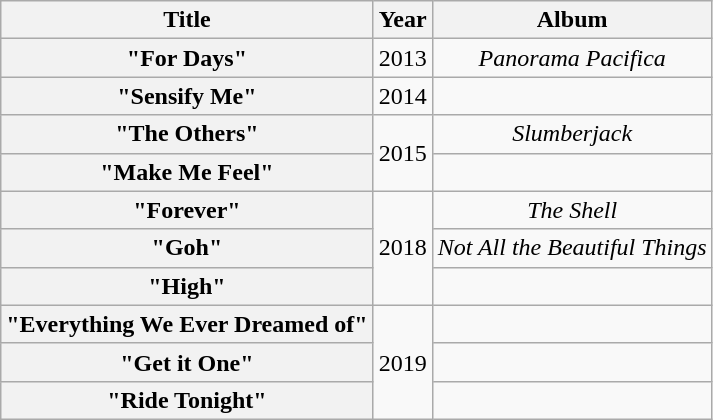<table class="wikitable plainrowheaders" style="text-align:center;">
<tr>
<th scope="col" rowspan="1">Title</th>
<th scope="col" rowspan="1">Year</th>
<th scope="col" rowspan="1">Album</th>
</tr>
<tr>
<th scope="row">"For Days"<br></th>
<td>2013</td>
<td><em>Panorama Pacifica</em></td>
</tr>
<tr>
<th scope="row">"Sensify Me"<br></th>
<td>2014</td>
<td></td>
</tr>
<tr>
<th scope="row">"The Others"<br></th>
<td rowspan="2">2015</td>
<td><em>Slumberjack</em></td>
</tr>
<tr>
<th scope="row">"Make Me Feel"<br></th>
<td></td>
</tr>
<tr>
<th scope="row">"Forever"<br></th>
<td rowspan="3">2018</td>
<td><em>The Shell</em></td>
</tr>
<tr>
<th scope="row">"Goh"<br></th>
<td><em>Not All the Beautiful Things</em></td>
</tr>
<tr>
<th scope="row">"High"<br></th>
<td></td>
</tr>
<tr>
<th scope="row">"Everything We Ever Dreamed of"<br></th>
<td rowspan="3">2019</td>
<td></td>
</tr>
<tr>
<th scope="row">"Get it One"<br></th>
<td></td>
</tr>
<tr>
<th scope="row">"Ride Tonight"<br></th>
<td></td>
</tr>
</table>
